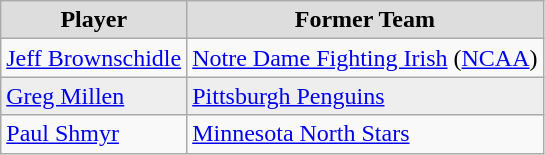<table class="wikitable">
<tr style="text-align:center; background:#ddd;">
<td><strong>Player</strong></td>
<td><strong>Former Team</strong></td>
</tr>
<tr>
<td><a href='#'>Jeff Brownschidle</a></td>
<td><a href='#'>Notre Dame Fighting Irish</a> (<a href='#'>NCAA</a>)</td>
</tr>
<tr style="background:#eee;">
<td><a href='#'>Greg Millen</a></td>
<td><a href='#'>Pittsburgh Penguins</a></td>
</tr>
<tr>
<td><a href='#'>Paul Shmyr</a></td>
<td><a href='#'>Minnesota North Stars</a></td>
</tr>
</table>
